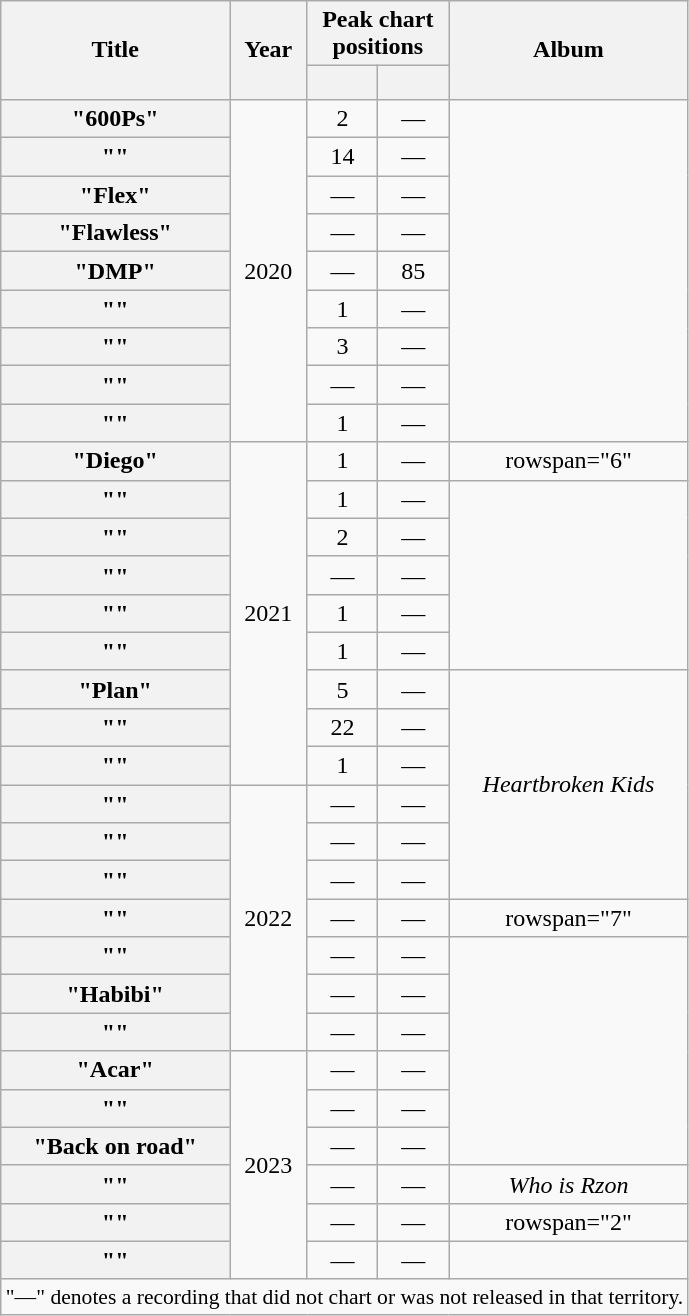<table class="wikitable plainrowheaders" style="text-align:center;">
<tr>
<th scope="col" rowspan="2">Title</th>
<th scope="col" rowspan="2">Year</th>
<th scope="col" colspan="2">Peak chart positions</th>
<th scope="col" rowspan="2">Album</th>
</tr>
<tr>
<th style="width:3em; font-size:85%;"><a href='#'></a><br></th>
<th style="width:3em; font-size:85%;"><a href='#'></a><br></th>
</tr>
<tr>
<th scope="row">"600Ps"</th>
<td rowspan="9">2020</td>
<td>2</td>
<td>—</td>
<td rowspan="9"></td>
</tr>
<tr>
<th scope="row">""</th>
<td>14</td>
<td>—</td>
</tr>
<tr>
<th scope="row">"Flex"</th>
<td>—</td>
<td>—</td>
</tr>
<tr>
<th scope="row">"Flawless"</th>
<td>—</td>
<td>—</td>
</tr>
<tr>
<th scope="row">"DMP"<br></th>
<td>—</td>
<td>85</td>
</tr>
<tr>
<th scope="row">""</th>
<td>1</td>
<td>—</td>
</tr>
<tr>
<th scope="row">""</th>
<td>3</td>
<td>—</td>
</tr>
<tr>
<th scope="row">""<br></th>
<td>—</td>
<td>—</td>
</tr>
<tr>
<th scope="row">""</th>
<td>1</td>
<td>—</td>
</tr>
<tr>
<th scope="row">"Diego"</th>
<td rowspan="9">2021</td>
<td>1</td>
<td>—</td>
<td>rowspan="6" </td>
</tr>
<tr>
<th scope="row">""</th>
<td>1</td>
<td>—</td>
</tr>
<tr>
<th scope="row">""<br></th>
<td>2</td>
<td>—</td>
</tr>
<tr>
<th scope="row">""</th>
<td>—</td>
<td>—</td>
</tr>
<tr>
<th scope="row">""</th>
<td>1</td>
<td>—</td>
</tr>
<tr>
<th scope="row">""</th>
<td>1</td>
<td>—</td>
</tr>
<tr>
<th scope="row">"Plan"</th>
<td>5</td>
<td>—</td>
<td rowspan="6"><em>Heartbroken Kids</em></td>
</tr>
<tr>
<th scope="row">""</th>
<td>22</td>
<td>—</td>
</tr>
<tr>
<th scope="row">""<br></th>
<td>1</td>
<td>—</td>
</tr>
<tr>
<th scope="row">""</th>
<td rowspan="7">2022</td>
<td>—</td>
<td>—</td>
</tr>
<tr>
<th scope="row">""</th>
<td>—</td>
<td>—</td>
</tr>
<tr>
<th scope="row">""</th>
<td>—</td>
<td>—</td>
</tr>
<tr>
<th scope="row">""<br></th>
<td>—</td>
<td>—</td>
<td>rowspan="7" </td>
</tr>
<tr>
<th scope="row">""</th>
<td>—</td>
<td>—</td>
</tr>
<tr>
<th scope="row">"Habibi"<br></th>
<td>—</td>
<td>—</td>
</tr>
<tr>
<th scope="row">""</th>
<td>—</td>
<td>—</td>
</tr>
<tr>
<th scope="row">"Acar"<br></th>
<td rowspan="6">2023</td>
<td>—</td>
<td>—</td>
</tr>
<tr>
<th scope="row">""</th>
<td>—</td>
<td>—</td>
</tr>
<tr>
<th scope="row">"Back on road"</th>
<td>—</td>
<td>—</td>
</tr>
<tr>
<th scope="row">""<br></th>
<td>—</td>
<td>—</td>
<td><em>Who is Rzon</em></td>
</tr>
<tr>
<th scope="row">""<br></th>
<td>—</td>
<td>—</td>
<td>rowspan="2" </td>
</tr>
<tr>
<th scope="row">""<br></th>
<td>—</td>
<td>—</td>
</tr>
<tr>
<td colspan="5" style="font-size:90%">"—" denotes a recording that did not chart or was not released in that territory.</td>
</tr>
</table>
